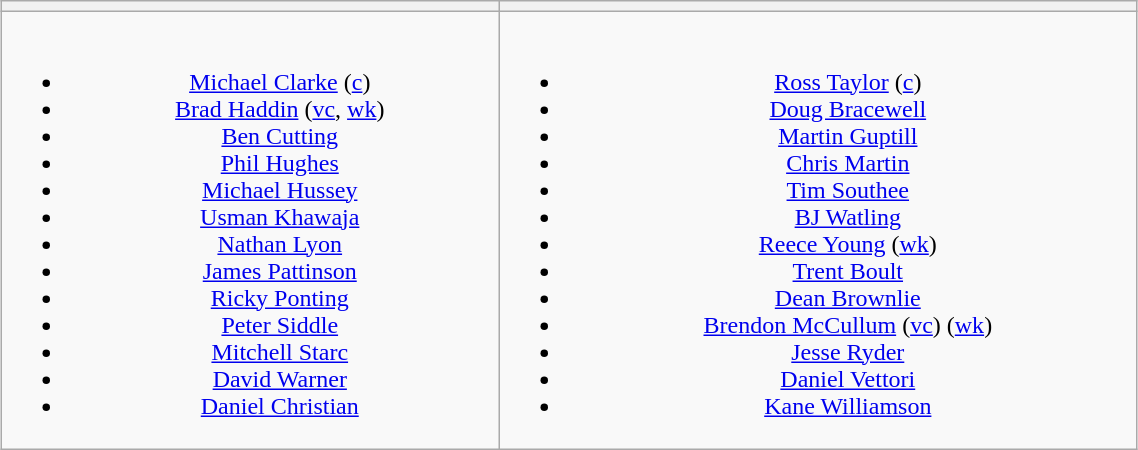<table class="wikitable" style="text-align:center; width:60%; margin:auto">
<tr>
<th></th>
<th></th>
</tr>
<tr style="vertical-align:top">
<td><br><ul><li><a href='#'>Michael Clarke</a> (<a href='#'>c</a>)</li><li><a href='#'>Brad Haddin</a> (<a href='#'>vc</a>, <a href='#'>wk</a>)</li><li><a href='#'>Ben Cutting</a></li><li><a href='#'>Phil Hughes</a></li><li><a href='#'>Michael Hussey</a></li><li><a href='#'>Usman Khawaja</a></li><li><a href='#'>Nathan Lyon</a></li><li><a href='#'>James Pattinson</a></li><li><a href='#'>Ricky Ponting</a></li><li><a href='#'>Peter Siddle</a></li><li><a href='#'>Mitchell Starc</a></li><li><a href='#'>David Warner</a></li><li><a href='#'>Daniel Christian</a></li></ul></td>
<td><br><ul><li><a href='#'>Ross Taylor</a> (<a href='#'>c</a>)</li><li><a href='#'>Doug Bracewell</a></li><li><a href='#'>Martin Guptill</a></li><li><a href='#'>Chris Martin</a></li><li><a href='#'>Tim Southee</a></li><li><a href='#'>BJ Watling</a></li><li><a href='#'>Reece Young</a> (<a href='#'>wk</a>)</li><li><a href='#'>Trent Boult</a></li><li><a href='#'>Dean Brownlie</a></li><li><a href='#'>Brendon McCullum</a> (<a href='#'>vc</a>) (<a href='#'>wk</a>)</li><li><a href='#'>Jesse Ryder</a></li><li><a href='#'>Daniel Vettori</a></li><li><a href='#'>Kane Williamson</a></li></ul></td>
</tr>
</table>
